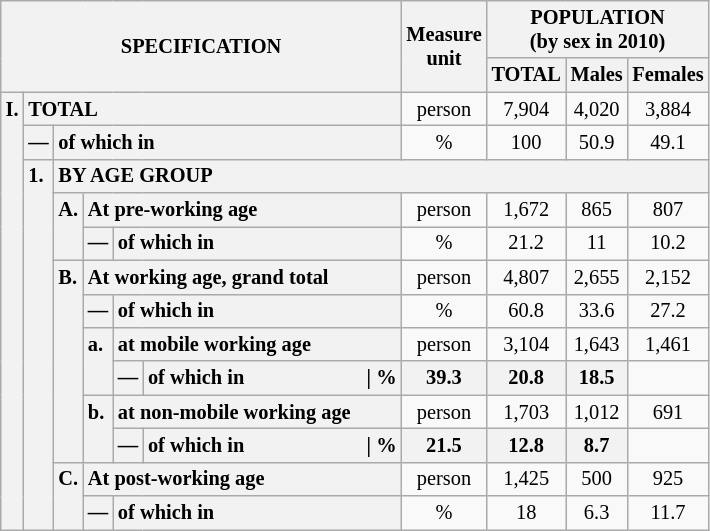<table class="wikitable" style="font-size:85%; text-align:center">
<tr>
<th rowspan="2" colspan="6">SPECIFICATION</th>
<th rowspan="2">Measure<br> unit</th>
<th colspan="3" rowspan="1">POPULATION<br> (by sex in 2010)</th>
</tr>
<tr>
<th>TOTAL</th>
<th>Males</th>
<th>Females</th>
</tr>
<tr>
<th style="text-align:left" valign="top" rowspan="13">I.</th>
<th style="text-align:left" colspan="5">TOTAL</th>
<td>person</td>
<td>7,904</td>
<td>4,020</td>
<td>3,884</td>
</tr>
<tr>
<th style="text-align:left" valign="top">—</th>
<th style="text-align:left" colspan="4">of which in</th>
<td>%</td>
<td>100</td>
<td>50.9</td>
<td>49.1</td>
</tr>
<tr>
<th style="text-align:left" valign="top" rowspan="11">1.</th>
<th style="text-align:left" colspan="19">BY AGE GROUP</th>
</tr>
<tr>
<th style="text-align:left" valign="top" rowspan="2">A.</th>
<th style="text-align:left" colspan="3">At pre-working age</th>
<td>person</td>
<td>1,672</td>
<td>865</td>
<td>807</td>
</tr>
<tr>
<th style="text-align:left" valign="top">—</th>
<th style="text-align:left" valign="top" colspan="2">of which in</th>
<td>%</td>
<td>21.2</td>
<td>11</td>
<td>10.2</td>
</tr>
<tr>
<th style="text-align:left" valign="top" rowspan="6">B.</th>
<th style="text-align:left" colspan="3">At working age, grand total</th>
<td>person</td>
<td>4,807</td>
<td>2,655</td>
<td>2,152</td>
</tr>
<tr>
<th style="text-align:left" valign="top">—</th>
<th style="text-align:left" valign="top" colspan="2">of which in</th>
<td>%</td>
<td>60.8</td>
<td>33.6</td>
<td>27.2</td>
</tr>
<tr>
<th style="text-align:left" valign="top" rowspan="2">a.</th>
<th style="text-align:left" colspan="2">at mobile working age</th>
<td>person</td>
<td>3,104</td>
<td>1,643</td>
<td>1,461</td>
</tr>
<tr>
<th style="text-align:left" valign="top">—</th>
<th style="text-align:left" valign="top" colspan="1">of which in                        | %</th>
<th>39.3</th>
<th>20.8</th>
<th>18.5</th>
</tr>
<tr>
<th style="text-align:left" valign="top" rowspan="2">b.</th>
<th style="text-align:left" colspan="2">at non-mobile working age</th>
<td>person</td>
<td>1,703</td>
<td>1,012</td>
<td>691</td>
</tr>
<tr>
<th style="text-align:left" valign="top">—</th>
<th style="text-align:left" valign="top" colspan="1">of which in                        | %</th>
<th>21.5</th>
<th>12.8</th>
<th>8.7</th>
</tr>
<tr>
<th style="text-align:left" valign="top" rowspan="2">C.</th>
<th style="text-align:left" colspan="3">At post-working age</th>
<td>person</td>
<td>1,425</td>
<td>500</td>
<td>925</td>
</tr>
<tr>
<th style="text-align:left" valign="top">—</th>
<th style="text-align:left" valign="top" colspan="2">of which in</th>
<td>%</td>
<td>18</td>
<td>6.3</td>
<td>11.7</td>
</tr>
</table>
